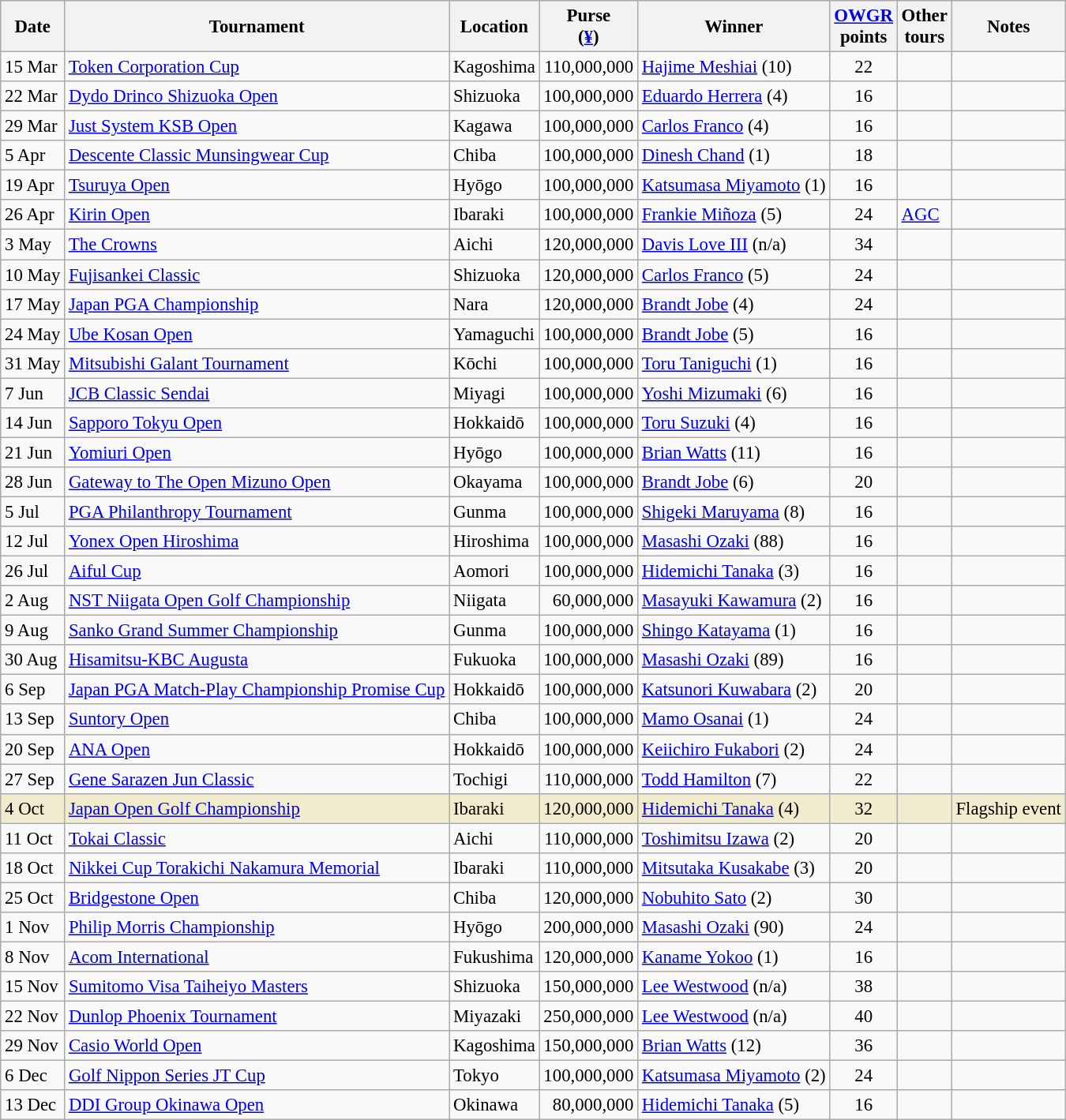<table class="wikitable" style="font-size:95%">
<tr>
<th>Date</th>
<th>Tournament</th>
<th>Location</th>
<th>Purse<br>(<a href='#'>¥</a>)</th>
<th>Winner</th>
<th><a href='#'>OWGR</a><br>points</th>
<th>Other<br>tours</th>
<th>Notes</th>
</tr>
<tr>
<td>15 Mar</td>
<td><a href='#'>Token Corporation Cup</a></td>
<td>Kagoshima</td>
<td align=right>110,000,000</td>
<td> <a href='#'>Hajime Meshiai</a> (10)</td>
<td align=center>22</td>
<td></td>
<td></td>
</tr>
<tr>
<td>22 Mar</td>
<td><a href='#'>Dydo Drinco Shizuoka Open</a></td>
<td>Shizuoka</td>
<td align=right>100,000,000</td>
<td> <a href='#'>Eduardo Herrera</a> (4)</td>
<td align=center>16</td>
<td></td>
<td></td>
</tr>
<tr>
<td>29 Mar</td>
<td><a href='#'>Just System KSB Open</a></td>
<td>Kagawa</td>
<td align=right>100,000,000</td>
<td> <a href='#'>Carlos Franco</a> (4)</td>
<td align=center>16</td>
<td></td>
<td></td>
</tr>
<tr>
<td>5 Apr</td>
<td><a href='#'>Descente Classic Munsingwear Cup</a></td>
<td>Chiba</td>
<td align=right>100,000,000</td>
<td> <a href='#'>Dinesh Chand</a> (1)</td>
<td align=center>18</td>
<td></td>
<td></td>
</tr>
<tr>
<td>19 Apr</td>
<td><a href='#'>Tsuruya Open</a></td>
<td>Hyōgo</td>
<td align=right>100,000,000</td>
<td> <a href='#'>Katsumasa Miyamoto</a> (1)</td>
<td align=center>16</td>
<td></td>
<td></td>
</tr>
<tr>
<td>26 Apr</td>
<td><a href='#'>Kirin Open</a></td>
<td>Ibaraki</td>
<td align=right>100,000,000</td>
<td> <a href='#'>Frankie Miñoza</a> (5)</td>
<td align=center>24</td>
<td><a href='#'>AGC</a></td>
<td></td>
</tr>
<tr>
<td>3 May</td>
<td><a href='#'>The Crowns</a></td>
<td>Aichi</td>
<td align=right>120,000,000</td>
<td> <a href='#'>Davis Love III</a> (n/a)</td>
<td align=center>34</td>
<td></td>
<td></td>
</tr>
<tr>
<td>10 May</td>
<td><a href='#'>Fujisankei Classic</a></td>
<td>Shizuoka</td>
<td align=right>120,000,000</td>
<td> <a href='#'>Carlos Franco</a> (5)</td>
<td align=center>24</td>
<td></td>
<td></td>
</tr>
<tr>
<td>17 May</td>
<td><a href='#'>Japan PGA Championship</a></td>
<td>Nara</td>
<td align=right>120,000,000</td>
<td> <a href='#'>Brandt Jobe</a> (4)</td>
<td align=center>24</td>
<td></td>
<td></td>
</tr>
<tr>
<td>24 May</td>
<td><a href='#'>Ube Kosan Open</a></td>
<td>Yamaguchi</td>
<td align=right>100,000,000</td>
<td> <a href='#'>Brandt Jobe</a> (5)</td>
<td align=center>16</td>
<td></td>
<td></td>
</tr>
<tr>
<td>31 May</td>
<td><a href='#'>Mitsubishi Galant Tournament</a></td>
<td>Kōchi</td>
<td align=right>100,000,000</td>
<td> <a href='#'>Toru Taniguchi</a> (1)</td>
<td align=center>16</td>
<td></td>
<td></td>
</tr>
<tr>
<td>7 Jun</td>
<td><a href='#'>JCB Classic Sendai</a></td>
<td>Miyagi</td>
<td align=right>100,000,000</td>
<td> <a href='#'>Yoshi Mizumaki</a> (6)</td>
<td align=center>16</td>
<td></td>
<td></td>
</tr>
<tr>
<td>14 Jun</td>
<td><a href='#'>Sapporo Tokyu Open</a></td>
<td>Hokkaidō</td>
<td align=right>100,000,000</td>
<td> <a href='#'>Toru Suzuki</a> (4)</td>
<td align=center>16</td>
<td></td>
<td></td>
</tr>
<tr>
<td>21 Jun</td>
<td><a href='#'>Yomiuri Open</a></td>
<td>Hyōgo</td>
<td align=right>100,000,000</td>
<td> <a href='#'>Brian Watts</a> (11)</td>
<td align=center>16</td>
<td></td>
<td></td>
</tr>
<tr>
<td>28 Jun</td>
<td><a href='#'>Gateway to The Open Mizuno Open</a></td>
<td>Okayama</td>
<td align=right>100,000,000</td>
<td> <a href='#'>Brandt Jobe</a> (6)</td>
<td align=center>20</td>
<td></td>
<td></td>
</tr>
<tr>
<td>5 Jul</td>
<td><a href='#'>PGA Philanthropy Tournament</a></td>
<td>Gunma</td>
<td align=right>100,000,000</td>
<td> <a href='#'>Shigeki Maruyama</a> (8)</td>
<td align=center>16</td>
<td></td>
<td></td>
</tr>
<tr>
<td>12 Jul</td>
<td><a href='#'>Yonex Open Hiroshima</a></td>
<td>Hiroshima</td>
<td align=right>100,000,000</td>
<td> <a href='#'>Masashi Ozaki</a> (88)</td>
<td align=center>16</td>
<td></td>
<td></td>
</tr>
<tr>
<td>26 Jul</td>
<td><a href='#'>Aiful Cup</a></td>
<td>Aomori</td>
<td align=right>100,000,000</td>
<td> <a href='#'>Hidemichi Tanaka</a> (3)</td>
<td align=center>16</td>
<td></td>
<td></td>
</tr>
<tr>
<td>2 Aug</td>
<td><a href='#'>NST Niigata Open Golf Championship</a></td>
<td>Niigata</td>
<td align=right>60,000,000</td>
<td> <a href='#'>Masayuki Kawamura</a> (2)</td>
<td align=center>16</td>
<td></td>
<td></td>
</tr>
<tr>
<td>9 Aug</td>
<td><a href='#'>Sanko Grand Summer Championship</a></td>
<td>Gunma</td>
<td align=right>100,000,000</td>
<td> <a href='#'>Shingo Katayama</a> (1)</td>
<td align=center>16</td>
<td></td>
<td></td>
</tr>
<tr>
<td>30 Aug</td>
<td><a href='#'>Hisamitsu-KBC Augusta</a></td>
<td>Fukuoka</td>
<td align=right>100,000,000</td>
<td> <a href='#'>Masashi Ozaki</a> (89)</td>
<td align=center>16</td>
<td></td>
<td></td>
</tr>
<tr>
<td>6 Sep</td>
<td><a href='#'>Japan PGA Match-Play Championship Promise Cup</a></td>
<td>Hokkaidō</td>
<td align=right>100,000,000</td>
<td> <a href='#'>Katsunori Kuwabara</a> (2)</td>
<td align=center>20</td>
<td></td>
<td></td>
</tr>
<tr>
<td>13 Sep</td>
<td><a href='#'>Suntory Open</a></td>
<td>Chiba</td>
<td align=right>100,000,000</td>
<td> <a href='#'>Mamo Osanai</a> (1)</td>
<td align=center>24</td>
<td></td>
<td></td>
</tr>
<tr>
<td>20 Sep</td>
<td><a href='#'>ANA Open</a></td>
<td>Hokkaidō</td>
<td align=right>100,000,000</td>
<td> <a href='#'>Keiichiro Fukabori</a> (2)</td>
<td align=center>24</td>
<td></td>
<td></td>
</tr>
<tr>
<td>27 Sep</td>
<td><a href='#'>Gene Sarazen Jun Classic</a></td>
<td>Tochigi</td>
<td align=right>110,000,000</td>
<td> <a href='#'>Todd Hamilton</a> (7)</td>
<td align=center>22</td>
<td></td>
<td></td>
</tr>
<tr style="background:#f2ecce;">
<td>4 Oct</td>
<td><a href='#'>Japan Open Golf Championship</a></td>
<td>Ibaraki</td>
<td align=right>120,000,000</td>
<td> <a href='#'>Hidemichi Tanaka</a> (4)</td>
<td align=center>32</td>
<td></td>
<td>Flagship event</td>
</tr>
<tr>
<td>11 Oct</td>
<td><a href='#'>Tokai Classic</a></td>
<td>Aichi</td>
<td align=right>110,000,000</td>
<td> <a href='#'>Toshimitsu Izawa</a> (2)</td>
<td align=center>20</td>
<td></td>
<td></td>
</tr>
<tr>
<td>18 Oct</td>
<td><a href='#'>Nikkei Cup Torakichi Nakamura Memorial</a></td>
<td>Ibaraki</td>
<td align=right>110,000,000</td>
<td> <a href='#'>Mitsutaka Kusakabe</a> (3)</td>
<td align=center>20</td>
<td></td>
<td></td>
</tr>
<tr>
<td>25 Oct</td>
<td><a href='#'>Bridgestone Open</a></td>
<td>Chiba</td>
<td align=right>120,000,000</td>
<td> <a href='#'>Nobuhito Sato</a> (2)</td>
<td align=center>30</td>
<td></td>
<td></td>
</tr>
<tr>
<td>1 Nov</td>
<td><a href='#'>Philip Morris Championship</a></td>
<td>Hyōgo</td>
<td align=right>200,000,000</td>
<td> <a href='#'>Masashi Ozaki</a> (90)</td>
<td align=center>24</td>
<td></td>
<td></td>
</tr>
<tr>
<td>8 Nov</td>
<td><a href='#'>Acom International</a></td>
<td>Fukushima</td>
<td align=right>120,000,000</td>
<td> <a href='#'>Kaname Yokoo</a> (1)</td>
<td align=center>16</td>
<td></td>
<td></td>
</tr>
<tr>
<td>15 Nov</td>
<td><a href='#'>Sumitomo Visa Taiheiyo Masters</a></td>
<td>Shizuoka</td>
<td align=right>150,000,000</td>
<td> <a href='#'>Lee Westwood</a> (n/a)</td>
<td align=center>38</td>
<td></td>
<td></td>
</tr>
<tr>
<td>22 Nov</td>
<td><a href='#'>Dunlop Phoenix Tournament</a></td>
<td>Miyazaki</td>
<td align=right>250,000,000</td>
<td> <a href='#'>Lee Westwood</a> (n/a)</td>
<td align=center>40</td>
<td></td>
<td></td>
</tr>
<tr>
<td>29 Nov</td>
<td><a href='#'>Casio World Open</a></td>
<td>Kagoshima</td>
<td align=right>150,000,000</td>
<td> <a href='#'>Brian Watts</a> (12)</td>
<td align=center>36</td>
<td></td>
<td></td>
</tr>
<tr>
<td>6 Dec</td>
<td><a href='#'>Golf Nippon Series JT Cup</a></td>
<td>Tokyo</td>
<td align=right>100,000,000</td>
<td> <a href='#'>Katsumasa Miyamoto</a> (2)</td>
<td align=center>24</td>
<td></td>
<td></td>
</tr>
<tr>
<td>13 Dec</td>
<td><a href='#'>DDI Group Okinawa Open</a></td>
<td>Okinawa</td>
<td align=right>80,000,000</td>
<td> <a href='#'>Hidemichi Tanaka</a> (5)</td>
<td align=center>16</td>
<td></td>
<td></td>
</tr>
</table>
